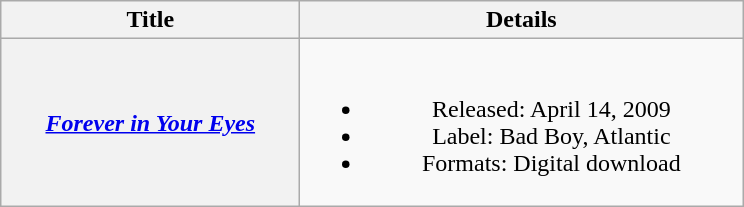<table class="wikitable plainrowheaders" style="text-align:center;" border="1">
<tr>
<th scope="col" style="width:12em;">Title</th>
<th scope="col" style="width:18em;">Details</th>
</tr>
<tr>
<th scope="row"><em><a href='#'>Forever in Your Eyes</a></em></th>
<td><br><ul><li>Released: April 14, 2009</li><li>Label: Bad Boy, Atlantic</li><li>Formats: Digital download</li></ul></td>
</tr>
</table>
